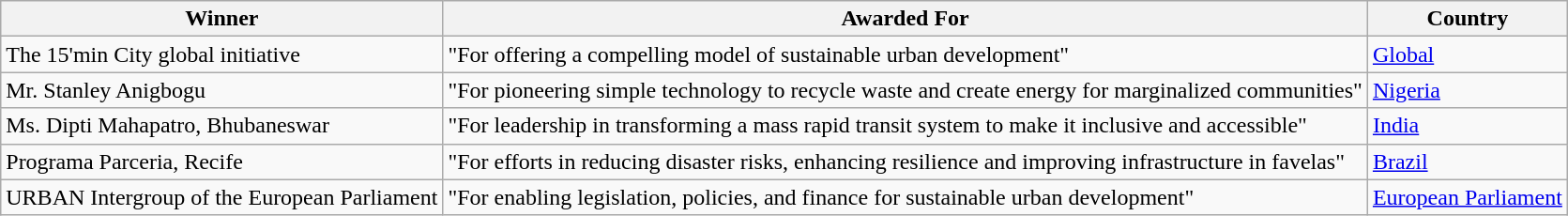<table class="wikitable">
<tr>
<th>Winner</th>
<th>Awarded For</th>
<th>Country</th>
</tr>
<tr>
<td>The 15'min City global initiative</td>
<td>"For offering a compelling model of sustainable urban development"</td>
<td><a href='#'>Global</a></td>
</tr>
<tr>
<td>Mr. Stanley Anigbogu</td>
<td>"For pioneering simple technology to recycle waste and create energy for marginalized communities"</td>
<td><a href='#'>Nigeria</a></td>
</tr>
<tr>
<td>Ms. Dipti Mahapatro, Bhubaneswar</td>
<td>"For leadership in transforming a mass rapid transit system to make it inclusive and accessible"</td>
<td><a href='#'>India</a></td>
</tr>
<tr>
<td>Programa Parceria, Recife</td>
<td>"For efforts in reducing disaster risks, enhancing resilience and improving infrastructure in favelas"</td>
<td><a href='#'>Brazil</a></td>
</tr>
<tr>
<td>URBAN Intergroup of the European Parliament</td>
<td>"For enabling legislation, policies, and finance for sustainable urban development"</td>
<td><a href='#'>European Parliament</a></td>
</tr>
</table>
